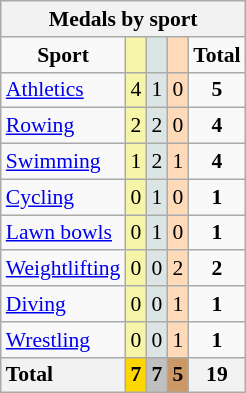<table class="wikitable" style="text-align:center;font-size:90%">
<tr style="background:#efefef;">
<th colspan=7><strong>Medals by sport</strong></th>
</tr>
<tr>
<td><strong>Sport</strong></td>
<td bgcolor=#f7f6a8></td>
<td bgcolor=#dce5e5></td>
<td bgcolor=#ffdab9></td>
<td><strong>Total</strong></td>
</tr>
<tr>
<td style="text-align:left;"><a href='#'>Athletics</a></td>
<td style="background:#F7F6A8;">4</td>
<td style="background:#DCE5E5;">1</td>
<td style="background:#FFDAB9;">0</td>
<td><strong>5</strong></td>
</tr>
<tr>
<td style="text-align:left;"><a href='#'>Rowing</a></td>
<td style="background:#F7F6A8;">2</td>
<td style="background:#DCE5E5;">2</td>
<td style="background:#FFDAB9;">0</td>
<td><strong>4</strong></td>
</tr>
<tr>
<td style="text-align:left;"><a href='#'>Swimming</a></td>
<td style="background:#F7F6A8;">1</td>
<td style="background:#DCE5E5;">2</td>
<td style="background:#FFDAB9;">1</td>
<td><strong>4</strong></td>
</tr>
<tr>
<td style="text-align:left;"><a href='#'>Cycling</a></td>
<td style="background:#F7F6A8;">0</td>
<td style="background:#DCE5E5;">1</td>
<td style="background:#FFDAB9;">0</td>
<td><strong>1</strong></td>
</tr>
<tr>
<td style="text-align:left;"><a href='#'>Lawn bowls</a></td>
<td style="background:#F7F6A8;">0</td>
<td style="background:#DCE5E5;">1</td>
<td style="background:#FFDAB9;">0</td>
<td><strong>1</strong></td>
</tr>
<tr>
<td style="text-align:left;"><a href='#'>Weightlifting</a></td>
<td style="background:#F7F6A8;">0</td>
<td style="background:#DCE5E5;">0</td>
<td style="background:#FFDAB9;">2</td>
<td><strong>2</strong></td>
</tr>
<tr>
<td style="text-align:left;"><a href='#'>Diving</a></td>
<td style="background:#F7F6A8;">0</td>
<td style="background:#DCE5E5;">0</td>
<td style="background:#FFDAB9;">1</td>
<td><strong>1</strong></td>
</tr>
<tr>
<td style="text-align:left;"><a href='#'>Wrestling</a></td>
<td style="background:#F7F6A8;">0</td>
<td style="background:#DCE5E5;">0</td>
<td style="background:#FFDAB9;">1</td>
<td><strong>1</strong></td>
</tr>
<tr>
<th style="text-align:left;"><strong>Total</strong></th>
<th style="background:gold;"><strong>7</strong></th>
<th style="background:silver;"><strong>7</strong></th>
<th style="background:#c96;"><strong>5</strong></th>
<th><strong>19</strong></th>
</tr>
</table>
